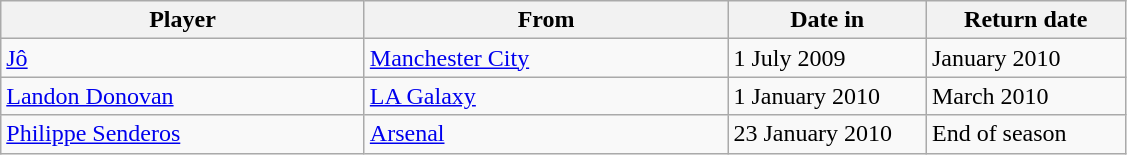<table class="wikitable sortable">
<tr>
<th style="width:235px;">Player</th>
<th style="width:235px;">From</th>
<th style="width:125px;">Date in</th>
<th style="width:125px;">Return date</th>
</tr>
<tr>
<td><a href='#'>Jô</a></td>
<td><a href='#'>Manchester City</a></td>
<td>1 July 2009</td>
<td>January 2010</td>
</tr>
<tr>
<td><a href='#'>Landon Donovan</a></td>
<td><a href='#'>LA Galaxy</a></td>
<td>1 January 2010</td>
<td>March 2010</td>
</tr>
<tr>
<td><a href='#'>Philippe Senderos</a></td>
<td><a href='#'>Arsenal</a></td>
<td>23 January 2010</td>
<td>End of season</td>
</tr>
</table>
